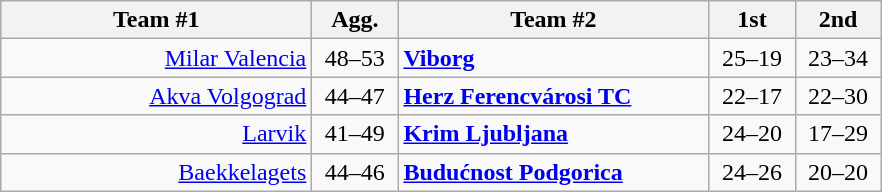<table class=wikitable style="text-align:center">
<tr>
<th width=200>Team #1</th>
<th width=50>Agg.</th>
<th width=200>Team #2</th>
<th width=50>1st</th>
<th width=50>2nd</th>
</tr>
<tr>
<td align=right><a href='#'>Milar Valencia</a> </td>
<td>48–53</td>
<td align=left> <strong><a href='#'>Viborg</a></strong></td>
<td align=center>25–19</td>
<td align=center>23–34</td>
</tr>
<tr>
<td align=right><a href='#'>Akva Volgograd</a> </td>
<td>44–47</td>
<td align=left> <strong><a href='#'>Herz Ferencvárosi TC</a></strong></td>
<td align=center>22–17</td>
<td align=center>22–30</td>
</tr>
<tr>
<td align=right><a href='#'>Larvik</a> </td>
<td>41–49</td>
<td align=left> <strong><a href='#'>Krim Ljubljana</a></strong></td>
<td align=center>24–20</td>
<td align=center>17–29</td>
</tr>
<tr>
<td align=right><a href='#'>Baekkelagets</a> </td>
<td>44–46</td>
<td align=left> <strong><a href='#'>Budućnost Podgorica</a></strong></td>
<td align=center>24–26</td>
<td align=center>20–20</td>
</tr>
</table>
